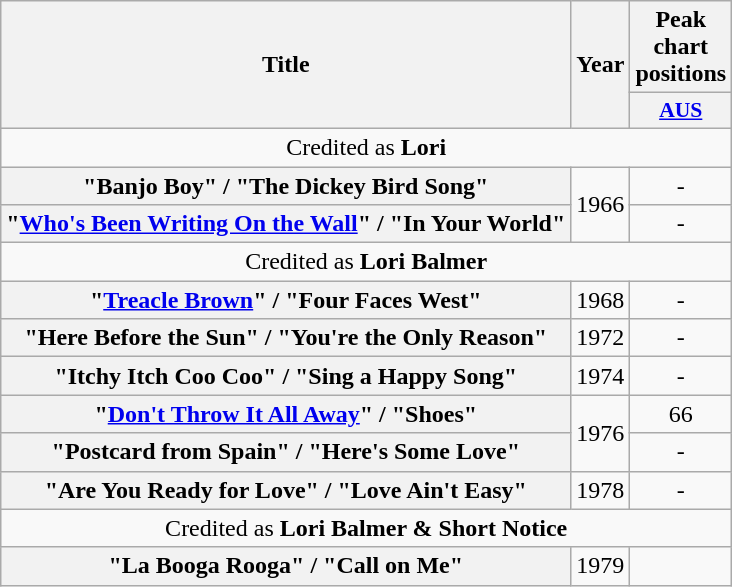<table class="wikitable plainrowheaders" style="text-align:center;">
<tr>
<th scope="col" rowspan="2">Title</th>
<th scope="col" rowspan="2">Year</th>
<th scope="col" colspan="1">Peak chart positions</th>
</tr>
<tr>
<th scope="col" style="width:3em;font-size:90%;"><a href='#'>AUS</a><br></th>
</tr>
<tr>
<td colspan=3>Credited as <strong>Lori</strong></td>
</tr>
<tr>
<th scope="row">"Banjo Boy" / "The Dickey Bird Song"</th>
<td rowspan="2">1966</td>
<td>-</td>
</tr>
<tr>
<th scope="row">"<a href='#'>Who's Been Writing On the Wall</a>" / "In Your World"</th>
<td>-</td>
</tr>
<tr>
<td colspan=3>Credited as <strong>Lori Balmer</strong></td>
</tr>
<tr>
<th scope="row">"<a href='#'>Treacle Brown</a>" / "Four Faces West"</th>
<td rowspan="1">1968</td>
<td>-</td>
</tr>
<tr>
<th scope="row">"Here Before the Sun" / "You're the Only Reason"</th>
<td rowspan="1">1972</td>
<td>-</td>
</tr>
<tr>
<th scope="row">"Itchy Itch Coo Coo" / "Sing a Happy Song"</th>
<td rowspan="1">1974</td>
<td>-</td>
</tr>
<tr>
<th scope="row">"<a href='#'>Don't Throw It All Away</a>" / "Shoes"</th>
<td rowspan="2">1976</td>
<td>66</td>
</tr>
<tr>
<th scope="row">"Postcard from Spain" / "Here's Some Love"</th>
<td>-</td>
</tr>
<tr>
<th scope="row">"Are You Ready for Love" / "Love Ain't Easy"</th>
<td rowspan="1">1978</td>
<td>-</td>
</tr>
<tr>
<td colspan=3>Credited as <strong>Lori Balmer & Short Notice</strong></td>
</tr>
<tr>
<th scope="row">"La Booga Rooga" / "Call on Me"</th>
<td rowspan="1">1979</td>
</tr>
</table>
